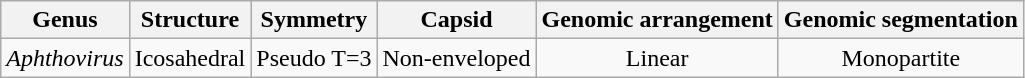<table class="wikitable sortable" style="text-align:center">
<tr>
<th>Genus</th>
<th>Structure</th>
<th>Symmetry</th>
<th>Capsid</th>
<th>Genomic arrangement</th>
<th>Genomic segmentation</th>
</tr>
<tr>
<td><em>Aphthovirus</em></td>
<td>Icosahedral</td>
<td>Pseudo T=3</td>
<td>Non-enveloped</td>
<td>Linear</td>
<td>Monopartite</td>
</tr>
</table>
